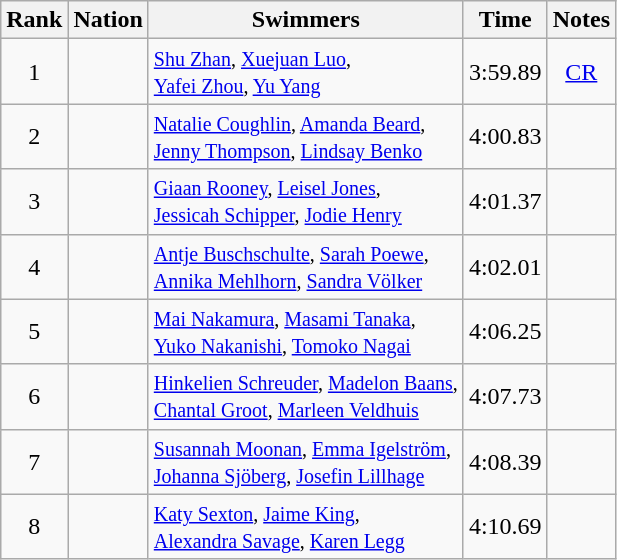<table class="wikitable sortable" style="text-align:center">
<tr>
<th>Rank</th>
<th>Nation</th>
<th>Swimmers</th>
<th>Time</th>
<th>Notes</th>
</tr>
<tr>
<td>1</td>
<td align=left></td>
<td align=left><small> <a href='#'>Shu Zhan</a>, <a href='#'>Xuejuan Luo</a>,<br> <a href='#'>Yafei Zhou</a>, <a href='#'>Yu Yang</a> </small></td>
<td>3:59.89</td>
<td><a href='#'>CR</a></td>
</tr>
<tr>
<td>2</td>
<td align=left></td>
<td align=left><small> <a href='#'>Natalie Coughlin</a>, <a href='#'>Amanda Beard</a>,<br> <a href='#'>Jenny Thompson</a>, <a href='#'>Lindsay Benko</a> </small></td>
<td>4:00.83</td>
<td></td>
</tr>
<tr>
<td>3</td>
<td align=left></td>
<td align=left><small> <a href='#'>Giaan Rooney</a>, <a href='#'>Leisel Jones</a>,<br> <a href='#'>Jessicah Schipper</a>, <a href='#'>Jodie Henry</a> </small></td>
<td>4:01.37</td>
<td></td>
</tr>
<tr>
<td>4</td>
<td align=left></td>
<td align=left><small> <a href='#'>Antje Buschschulte</a>, <a href='#'>Sarah Poewe</a>,<br> <a href='#'>Annika Mehlhorn</a>, <a href='#'>Sandra Völker</a> </small></td>
<td>4:02.01</td>
<td></td>
</tr>
<tr>
<td>5</td>
<td align=left></td>
<td align=left><small> <a href='#'>Mai Nakamura</a>, <a href='#'>Masami Tanaka</a>,<br> <a href='#'>Yuko Nakanishi</a>, <a href='#'>Tomoko Nagai</a> </small></td>
<td>4:06.25</td>
<td></td>
</tr>
<tr>
<td>6</td>
<td align=left></td>
<td align=left><small> <a href='#'>Hinkelien Schreuder</a>, <a href='#'>Madelon Baans</a>,<br> <a href='#'>Chantal Groot</a>, <a href='#'>Marleen Veldhuis</a> </small></td>
<td>4:07.73</td>
<td></td>
</tr>
<tr>
<td>7</td>
<td align=left></td>
<td align=left><small> <a href='#'>Susannah Moonan</a>, <a href='#'>Emma Igelström</a>,<br> <a href='#'>Johanna Sjöberg</a>, <a href='#'>Josefin Lillhage</a> </small></td>
<td>4:08.39</td>
<td></td>
</tr>
<tr>
<td>8</td>
<td align=left></td>
<td align=left><small> <a href='#'>Katy Sexton</a>, <a href='#'>Jaime King</a>,<br> <a href='#'>Alexandra Savage</a>, <a href='#'>Karen Legg</a> </small></td>
<td>4:10.69</td>
<td></td>
</tr>
</table>
